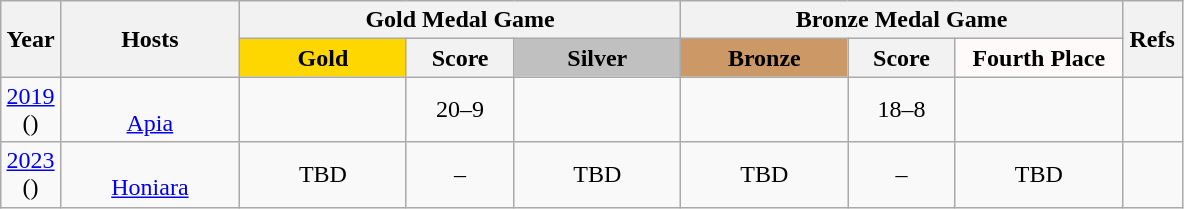<table class="wikitable" style="border-collapse:collapse; font-size:100%; text-align:center;">
<tr>
<th rowspan=2 width=5%>Year</th>
<th rowspan=2 width=15%>Hosts</th>
<th colspan=3>Gold Medal Game</th>
<th colspan=3>Bronze Medal Game</th>
<th rowspan=2 width=5%>Refs</th>
</tr>
<tr>
<th style="width:14%; background:gold;">Gold</th>
<th width=9%>Score</th>
<th style="width:14%; background:silver;">Silver</th>
<th style="width:14%; background:#cc9966;">Bronze</th>
<th width=9%>Score</th>
<th style="width:14%; background:snow;">Fourth Place</th>
</tr>
<tr>
<td><a href='#'>2019</a><br>()</td>
<td><br><a href='#'>Apia</a></td>
<td><strong></strong></td>
<td>20–9</td>
<td></td>
<td></td>
<td>18–8</td>
<td></td>
<td style="line-height:0.7;"></td>
</tr>
<tr>
<td><a href='#'>2023</a><br>()</td>
<td><br><a href='#'>Honiara</a></td>
<td>TBD</td>
<td>–</td>
<td>TBD</td>
<td>TBD</td>
<td>–</td>
<td>TBD</td>
</tr>
</table>
